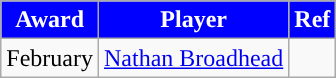<table class="wikitable" style="text-align:center">
<tr>
<th style="background:blue; color:white; width=0%">Award</th>
<th style="background:blue; color:white; width=0%">Player</th>
<th style="background:blue; color:white; width=0%">Ref</th>
</tr>
<tr>
<td>February</td>
<td> <a href='#'>Nathan Broadhead</a></td>
<td></td>
</tr>
</table>
